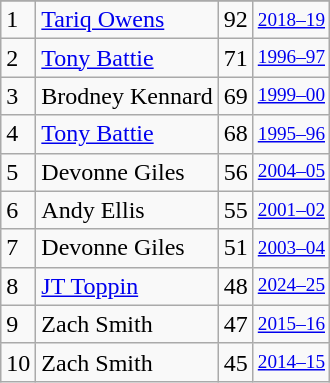<table class="wikitable">
<tr>
</tr>
<tr>
<td>1</td>
<td><a href='#'>Tariq Owens</a></td>
<td>92</td>
<td style="font-size:80%;"><a href='#'>2018–19</a></td>
</tr>
<tr>
<td>2</td>
<td><a href='#'>Tony Battie</a></td>
<td>71</td>
<td style="font-size:80%;"><a href='#'>1996–97</a></td>
</tr>
<tr>
<td>3</td>
<td>Brodney Kennard</td>
<td>69</td>
<td style="font-size:80%;"><a href='#'>1999–00</a></td>
</tr>
<tr>
<td>4</td>
<td><a href='#'>Tony Battie</a></td>
<td>68</td>
<td style="font-size:80%;"><a href='#'>1995–96</a></td>
</tr>
<tr>
<td>5</td>
<td>Devonne Giles</td>
<td>56</td>
<td style="font-size:80%;"><a href='#'>2004–05</a></td>
</tr>
<tr>
<td>6</td>
<td>Andy Ellis</td>
<td>55</td>
<td style="font-size:80%;"><a href='#'>2001–02</a></td>
</tr>
<tr>
<td>7</td>
<td>Devonne Giles</td>
<td>51</td>
<td style="font-size:80%;"><a href='#'>2003–04</a></td>
</tr>
<tr>
<td>8</td>
<td><a href='#'>JT Toppin</a></td>
<td>48</td>
<td style="font-size:80%;"><a href='#'>2024–25</a></td>
</tr>
<tr>
<td>9</td>
<td>Zach Smith</td>
<td>47</td>
<td style="font-size:80%;"><a href='#'>2015–16</a></td>
</tr>
<tr>
<td>10</td>
<td>Zach Smith</td>
<td>45</td>
<td style="font-size:80%;"><a href='#'>2014–15</a></td>
</tr>
</table>
